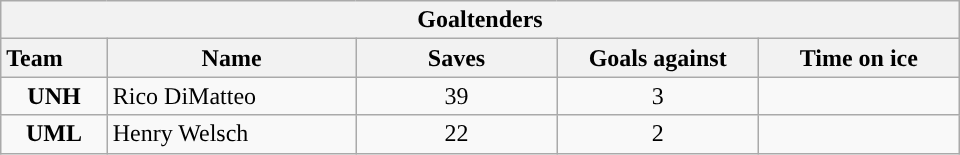<table class="wikitable" style="width:40em; text-align:right;">
<tr>
<th colspan=5>Goaltenders</th>
</tr>
<tr>
<th style="width:4em; text-align:left;">Team</th>
<th style="width:10em;">Name</th>
<th style="width:8em;">Saves</th>
<th style="width:8em;">Goals against</th>
<th style="width:8em;">Time on ice</th>
</tr>
<tr>
<td align=center><strong>UNH</strong></td>
<td style="text-align:left;">Rico DiMatteo</td>
<td align=center>39</td>
<td align=center>3</td>
<td align=center></td>
</tr>
<tr>
<td align=center><strong>UML</strong></td>
<td style="text-align:left;">Henry Welsch</td>
<td align=center>22</td>
<td align=center>2</td>
<td align=center></td>
</tr>
</table>
